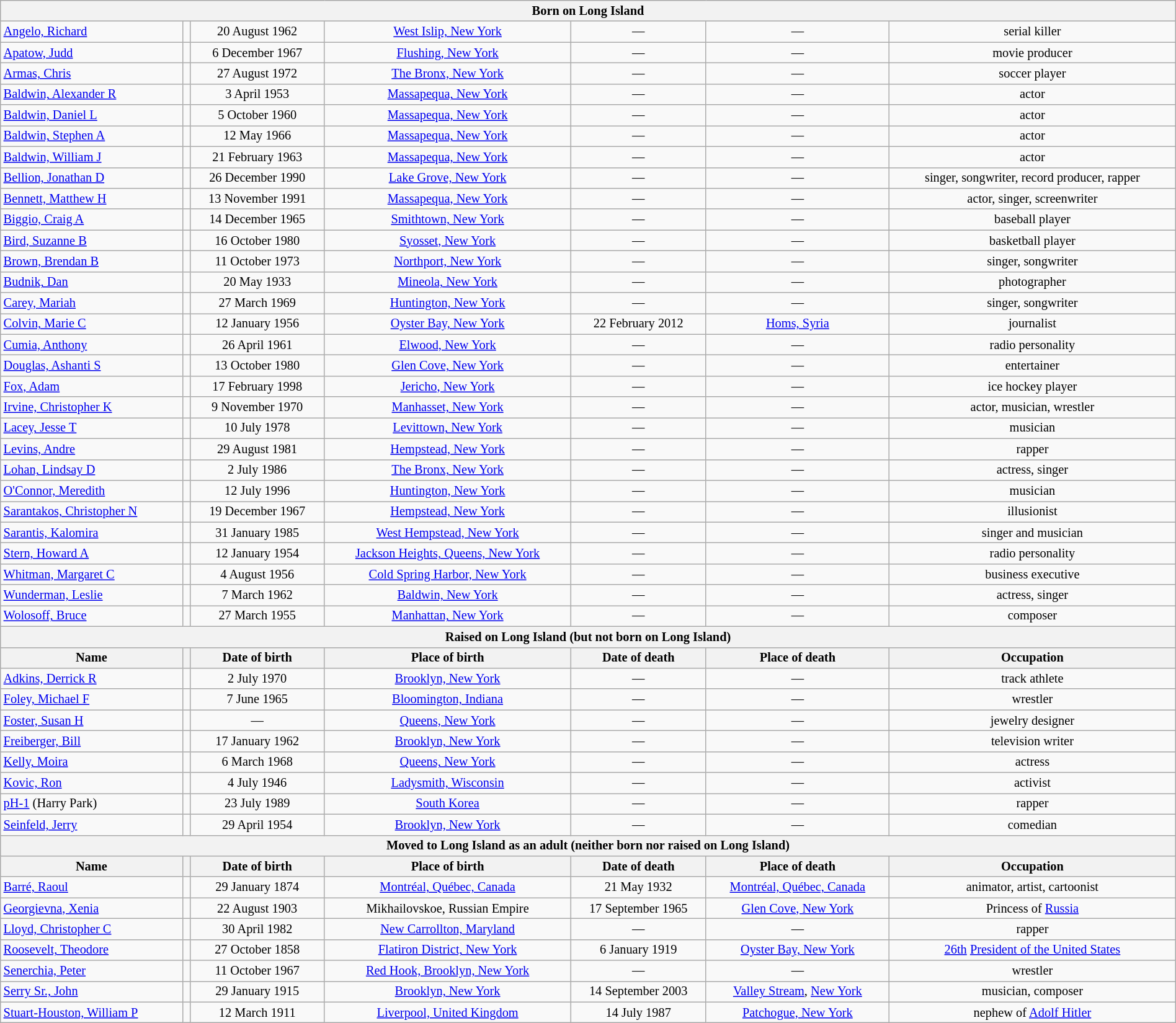<table class="wikitable" style="text-align: center; width:100%; font-size:85%;">
<tr>
<th colspan="7">Born on Long Island</th>
</tr>
<tr>
<td style="text-align: left;"><a href='#'>Angelo, Richard</a></td>
<td></td>
<td>20 August 1962</td>
<td><a href='#'>West Islip, New York</a></td>
<td>—</td>
<td>—</td>
<td>serial killer</td>
</tr>
<tr>
<td style="text-align: left;"><a href='#'>Apatow, Judd</a></td>
<td></td>
<td>6 December 1967</td>
<td><a href='#'>Flushing, New York</a></td>
<td>—</td>
<td>—</td>
<td>movie producer</td>
</tr>
<tr>
<td style="text-align: left;"><a href='#'>Armas, Chris</a></td>
<td></td>
<td>27 August 1972</td>
<td><a href='#'>The Bronx, New York</a></td>
<td>—</td>
<td>—</td>
<td>soccer player</td>
</tr>
<tr>
<td style="text-align: left;"><a href='#'>Baldwin, Alexander R</a></td>
<td></td>
<td>3 April 1953</td>
<td><a href='#'>Massapequa, New York</a></td>
<td>—</td>
<td>—</td>
<td>actor</td>
</tr>
<tr>
<td style="text-align: left;"><a href='#'>Baldwin, Daniel L</a></td>
<td></td>
<td>5 October 1960</td>
<td><a href='#'>Massapequa, New York</a></td>
<td>—</td>
<td>—</td>
<td>actor</td>
</tr>
<tr>
<td style="text-align: left;"><a href='#'>Baldwin, Stephen A</a></td>
<td></td>
<td>12 May 1966</td>
<td><a href='#'>Massapequa, New York</a></td>
<td>—</td>
<td>—</td>
<td>actor</td>
</tr>
<tr>
<td style="text-align: left;"><a href='#'>Baldwin, William J</a></td>
<td></td>
<td>21 February 1963</td>
<td><a href='#'>Massapequa, New York</a></td>
<td>—</td>
<td>—</td>
<td>actor</td>
</tr>
<tr>
<td style="text-align: left;"><a href='#'>Bellion, Jonathan D</a></td>
<td></td>
<td>26 December 1990</td>
<td><a href='#'>Lake Grove, New York</a></td>
<td>—</td>
<td>—</td>
<td>singer, songwriter, record producer, rapper</td>
</tr>
<tr>
<td style="text-align: left;"><a href='#'>Bennett, Matthew H</a></td>
<td></td>
<td>13 November 1991</td>
<td><a href='#'>Massapequa, New York</a></td>
<td>—</td>
<td>—</td>
<td>actor, singer, screenwriter</td>
</tr>
<tr>
<td style="text-align: left;"><a href='#'>Biggio, Craig A</a></td>
<td></td>
<td>14 December 1965</td>
<td><a href='#'>Smithtown, New York</a></td>
<td>—</td>
<td>—</td>
<td>baseball player</td>
</tr>
<tr>
<td style="text-align: left;"><a href='#'>Bird, Suzanne B</a></td>
<td></td>
<td>16 October 1980</td>
<td><a href='#'>Syosset, New York</a></td>
<td>—</td>
<td>—</td>
<td>basketball player</td>
</tr>
<tr>
<td style="text-align: left;"><a href='#'>Brown, Brendan B</a></td>
<td></td>
<td>11 October 1973</td>
<td><a href='#'>Northport, New York</a></td>
<td>—</td>
<td>—</td>
<td>singer, songwriter</td>
</tr>
<tr>
<td style="text-align: left;"><a href='#'>Budnik, Dan</a></td>
<td></td>
<td>20 May 1933</td>
<td><a href='#'>Mineola, New York</a></td>
<td>—</td>
<td>—</td>
<td>photographer</td>
</tr>
<tr>
<td style="text-align: left;"><a href='#'>Carey, Mariah</a></td>
<td></td>
<td>27 March 1969</td>
<td><a href='#'>Huntington, New York</a></td>
<td>—</td>
<td>—</td>
<td>singer, songwriter</td>
</tr>
<tr>
<td style="text-align: left;"><a href='#'>Colvin, Marie C</a></td>
<td></td>
<td>12 January 1956</td>
<td><a href='#'>Oyster Bay, New York</a></td>
<td>22 February 2012</td>
<td><a href='#'>Homs, Syria</a></td>
<td>journalist</td>
</tr>
<tr>
<td style="text-align: left;"><a href='#'>Cumia, Anthony</a></td>
<td></td>
<td>26 April 1961</td>
<td><a href='#'>Elwood, New York</a></td>
<td>—</td>
<td>—</td>
<td>radio personality</td>
</tr>
<tr>
<td style="text-align: left;"><a href='#'>Douglas, Ashanti S</a></td>
<td></td>
<td>13 October 1980</td>
<td><a href='#'>Glen Cove, New York</a></td>
<td>—</td>
<td>—</td>
<td>entertainer</td>
</tr>
<tr>
<td style="text-align: left;"><a href='#'>Fox, Adam</a></td>
<td></td>
<td>17 February 1998</td>
<td><a href='#'>Jericho, New York</a></td>
<td>—</td>
<td>—</td>
<td>ice hockey player</td>
</tr>
<tr>
<td style="text-align: left;"><a href='#'>Irvine, Christopher K</a></td>
<td></td>
<td>9 November 1970</td>
<td><a href='#'>Manhasset, New York</a></td>
<td>—</td>
<td>—</td>
<td>actor, musician, wrestler</td>
</tr>
<tr>
<td style="text-align: left;"><a href='#'>Lacey, Jesse T</a></td>
<td></td>
<td>10 July 1978</td>
<td><a href='#'>Levittown, New York</a></td>
<td>—</td>
<td>—</td>
<td>musician</td>
</tr>
<tr>
<td style="text-align: left;"><a href='#'>Levins, Andre</a></td>
<td></td>
<td>29 August 1981</td>
<td><a href='#'>Hempstead, New York</a></td>
<td>—</td>
<td>—</td>
<td>rapper</td>
</tr>
<tr>
<td style="text-align: left;"><a href='#'>Lohan, Lindsay D</a></td>
<td></td>
<td>2 July 1986</td>
<td><a href='#'>The Bronx, New York</a></td>
<td>—</td>
<td>—</td>
<td>actress, singer</td>
</tr>
<tr>
<td style="text-align: left;"><a href='#'>O'Connor, Meredith</a></td>
<td></td>
<td>12 July 1996</td>
<td><a href='#'>Huntington, New York</a></td>
<td>—</td>
<td>—</td>
<td>musician</td>
</tr>
<tr>
<td style="text-align: left;"><a href='#'>Sarantakos, Christopher N</a></td>
<td></td>
<td>19 December 1967</td>
<td><a href='#'>Hempstead, New York</a></td>
<td>—</td>
<td>—</td>
<td>illusionist</td>
</tr>
<tr>
<td style="text-align: left;"><a href='#'>Sarantis, Kalomira</a></td>
<td></td>
<td>31 January 1985</td>
<td><a href='#'>West Hempstead, New York</a></td>
<td>—</td>
<td>—</td>
<td>singer and musician</td>
</tr>
<tr>
<td style="text-align: left;"><a href='#'>Stern, Howard A</a></td>
<td></td>
<td>12 January 1954</td>
<td><a href='#'>Jackson Heights, Queens, New York</a></td>
<td>—</td>
<td>—</td>
<td>radio personality</td>
</tr>
<tr>
<td style="text-align: left;"><a href='#'>Whitman, Margaret C</a></td>
<td></td>
<td>4 August 1956</td>
<td><a href='#'>Cold Spring Harbor, New York</a></td>
<td>—</td>
<td>—</td>
<td>business executive</td>
</tr>
<tr>
<td style="text-align: left;"><a href='#'>Wunderman, Leslie</a></td>
<td></td>
<td>7 March 1962</td>
<td><a href='#'>Baldwin, New York</a></td>
<td>—</td>
<td>—</td>
<td>actress, singer</td>
</tr>
<tr>
<td style="text-align: left;"><a href='#'>Wolosoff, Bruce</a></td>
<td></td>
<td>27 March 1955</td>
<td><a href='#'>Manhattan, New York</a></td>
<td>—</td>
<td>—</td>
<td>composer</td>
</tr>
<tr>
<th colspan="7">Raised on Long Island (but not born on Long Island)</th>
</tr>
<tr>
<th>Name</th>
<th></th>
<th>Date of birth</th>
<th>Place of birth</th>
<th>Date of death</th>
<th>Place of death</th>
<th>Occupation</th>
</tr>
<tr>
<td style="text-align: left;"><a href='#'>Adkins, Derrick R</a></td>
<td></td>
<td>2 July 1970</td>
<td><a href='#'>Brooklyn, New York</a></td>
<td>—</td>
<td>—</td>
<td>track athlete</td>
</tr>
<tr>
<td style="text-align: left;"><a href='#'>Foley, Michael F</a></td>
<td></td>
<td>7 June 1965</td>
<td><a href='#'>Bloomington, Indiana</a></td>
<td>—</td>
<td>—</td>
<td>wrestler</td>
</tr>
<tr>
<td style="text-align: left;"><a href='#'>Foster, Susan H</a></td>
<td></td>
<td>—</td>
<td><a href='#'>Queens, New York</a></td>
<td>—</td>
<td>—</td>
<td>jewelry designer</td>
</tr>
<tr>
<td style="text-align: left;"><a href='#'>Freiberger, Bill</a></td>
<td></td>
<td>17 January 1962</td>
<td><a href='#'>Brooklyn, New York</a></td>
<td>—</td>
<td>—</td>
<td>television writer</td>
</tr>
<tr>
<td style="text-align: left;"><a href='#'>Kelly, Moira</a></td>
<td></td>
<td>6 March 1968</td>
<td><a href='#'>Queens, New York</a></td>
<td>—</td>
<td>—</td>
<td>actress</td>
</tr>
<tr>
<td style="text-align: left;"><a href='#'>Kovic, Ron</a></td>
<td></td>
<td>4 July 1946</td>
<td><a href='#'>Ladysmith, Wisconsin</a></td>
<td>—</td>
<td>—</td>
<td>activist</td>
</tr>
<tr>
<td style="text-align: left;"><a href='#'>pH-1</a> (Harry Park)</td>
<td></td>
<td>23 July 1989</td>
<td><a href='#'>South Korea</a></td>
<td>—</td>
<td>—</td>
<td>rapper</td>
</tr>
<tr>
<td style="text-align: left;"><a href='#'>Seinfeld, Jerry</a></td>
<td></td>
<td>29 April 1954</td>
<td><a href='#'>Brooklyn, New York</a></td>
<td>—</td>
<td>—</td>
<td>comedian</td>
</tr>
<tr>
<th colspan="7">Moved to Long Island as an adult (neither born nor raised on Long Island)</th>
</tr>
<tr>
<th>Name</th>
<th></th>
<th>Date of birth</th>
<th>Place of birth</th>
<th>Date of death</th>
<th>Place of death</th>
<th>Occupation</th>
</tr>
<tr>
<td style="text-align: left;"><a href='#'>Barré, Raoul</a></td>
<td></td>
<td>29 January 1874</td>
<td><a href='#'>Montréal, Québec, Canada</a></td>
<td>21 May 1932</td>
<td><a href='#'>Montréal, Québec, Canada</a></td>
<td>animator, artist, cartoonist</td>
</tr>
<tr>
<td style="text-align: left;"><a href='#'>Georgievna, Xenia</a></td>
<td></td>
<td>22 August 1903</td>
<td>Mikhailovskoe, Russian Empire</td>
<td>17 September 1965</td>
<td><a href='#'>Glen Cove, New York</a></td>
<td>Princess of <a href='#'>Russia</a></td>
</tr>
<tr>
<td style="text-align: left;"><a href='#'>Lloyd, Christopher C</a></td>
<td></td>
<td>30 April 1982</td>
<td><a href='#'>New Carrollton, Maryland</a></td>
<td>—</td>
<td>—</td>
<td>rapper</td>
</tr>
<tr>
<td style="text-align: left;"><a href='#'>Roosevelt, Theodore</a></td>
<td></td>
<td>27 October 1858</td>
<td><a href='#'>Flatiron District, New York</a></td>
<td>6 January 1919</td>
<td><a href='#'>Oyster Bay, New York</a></td>
<td><a href='#'>26th</a> <a href='#'>President of the United States</a></td>
</tr>
<tr>
<td style="text-align: left;"><a href='#'>Senerchia, Peter</a></td>
<td></td>
<td>11 October 1967</td>
<td><a href='#'>Red Hook, Brooklyn, New York</a></td>
<td>—</td>
<td>—</td>
<td>wrestler</td>
</tr>
<tr>
<td style="text-align: left;"><a href='#'>Serry Sr., John</a></td>
<td></td>
<td>29 January 1915</td>
<td><a href='#'>Brooklyn, New York</a></td>
<td>14 September 2003</td>
<td><a href='#'>Valley Stream</a>, <a href='#'>New York</a></td>
<td>musician, composer</td>
</tr>
<tr>
<td style="text-align: left;"><a href='#'>Stuart-Houston, William P</a></td>
<td></td>
<td>12 March 1911</td>
<td><a href='#'>Liverpool, United Kingdom</a></td>
<td>14 July 1987</td>
<td><a href='#'>Patchogue, New York</a></td>
<td>nephew of <a href='#'>Adolf Hitler</a></td>
</tr>
</table>
